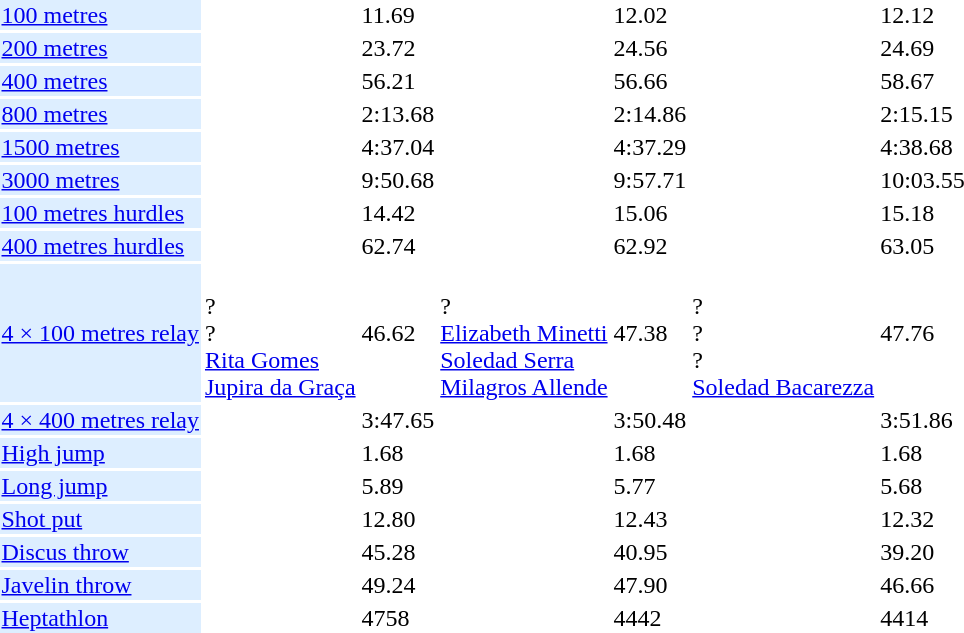<table>
<tr>
<td bgcolor = DDEEFF><a href='#'>100 metres</a></td>
<td></td>
<td>11.69</td>
<td></td>
<td>12.02</td>
<td></td>
<td>12.12</td>
</tr>
<tr>
<td bgcolor = DDEEFF><a href='#'>200 metres</a></td>
<td></td>
<td>23.72</td>
<td></td>
<td>24.56</td>
<td></td>
<td>24.69</td>
</tr>
<tr>
<td bgcolor = DDEEFF><a href='#'>400 metres</a></td>
<td></td>
<td>56.21</td>
<td></td>
<td>56.66</td>
<td></td>
<td>58.67</td>
</tr>
<tr>
<td bgcolor = DDEEFF><a href='#'>800 metres</a></td>
<td></td>
<td>2:13.68</td>
<td></td>
<td>2:14.86</td>
<td></td>
<td>2:15.15</td>
</tr>
<tr>
<td bgcolor = DDEEFF><a href='#'>1500 metres</a></td>
<td></td>
<td>4:37.04</td>
<td></td>
<td>4:37.29</td>
<td></td>
<td>4:38.68</td>
</tr>
<tr>
<td bgcolor = DDEEFF><a href='#'>3000 metres</a></td>
<td></td>
<td>9:50.68</td>
<td></td>
<td>9:57.71</td>
<td></td>
<td>10:03.55</td>
</tr>
<tr>
<td bgcolor = DDEEFF><a href='#'>100 metres hurdles</a></td>
<td></td>
<td>14.42</td>
<td></td>
<td>15.06</td>
<td></td>
<td>15.18</td>
</tr>
<tr>
<td bgcolor = DDEEFF><a href='#'>400 metres hurdles</a></td>
<td></td>
<td>62.74</td>
<td></td>
<td>62.92</td>
<td></td>
<td>63.05</td>
</tr>
<tr>
<td bgcolor = DDEEFF><a href='#'>4 × 100 metres relay</a></td>
<td><br>?<br>?<br><a href='#'>Rita Gomes</a><br><a href='#'>Jupira da Graça</a></td>
<td>46.62</td>
<td><br>?<br><a href='#'>Elizabeth Minetti</a><br><a href='#'>Soledad Serra</a><br><a href='#'>Milagros Allende</a></td>
<td>47.38</td>
<td><br>?<br>?<br>?<br><a href='#'>Soledad Bacarezza</a></td>
<td>47.76</td>
</tr>
<tr>
<td bgcolor = DDEEFF><a href='#'>4 × 400 metres relay</a></td>
<td></td>
<td>3:47.65</td>
<td></td>
<td>3:50.48</td>
<td></td>
<td>3:51.86</td>
</tr>
<tr>
<td bgcolor = DDEEFF><a href='#'>High jump</a></td>
<td></td>
<td>1.68</td>
<td></td>
<td>1.68</td>
<td></td>
<td>1.68</td>
</tr>
<tr>
<td bgcolor = DDEEFF><a href='#'>Long jump</a></td>
<td></td>
<td>5.89</td>
<td></td>
<td>5.77</td>
<td></td>
<td>5.68</td>
</tr>
<tr>
<td bgcolor = DDEEFF><a href='#'>Shot put</a></td>
<td></td>
<td>12.80</td>
<td></td>
<td>12.43</td>
<td></td>
<td>12.32</td>
</tr>
<tr>
<td bgcolor = DDEEFF><a href='#'>Discus throw</a></td>
<td></td>
<td>45.28</td>
<td></td>
<td>40.95</td>
<td></td>
<td>39.20</td>
</tr>
<tr>
<td bgcolor = DDEEFF><a href='#'>Javelin throw</a></td>
<td></td>
<td>49.24</td>
<td></td>
<td>47.90</td>
<td></td>
<td>46.66</td>
</tr>
<tr>
<td bgcolor = DDEEFF><a href='#'>Heptathlon</a></td>
<td></td>
<td>4758</td>
<td></td>
<td>4442</td>
<td></td>
<td>4414</td>
</tr>
</table>
